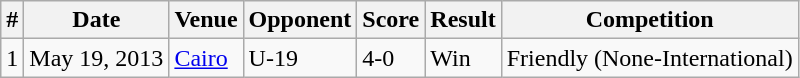<table class="wikitable">
<tr>
<th>#</th>
<th>Date</th>
<th>Venue</th>
<th>Opponent</th>
<th>Score</th>
<th>Result</th>
<th>Competition</th>
</tr>
<tr>
<td>1</td>
<td>May 19, 2013</td>
<td><a href='#'>Cairo</a></td>
<td> U-19</td>
<td>4-0</td>
<td>Win</td>
<td>Friendly (None-International)</td>
</tr>
</table>
